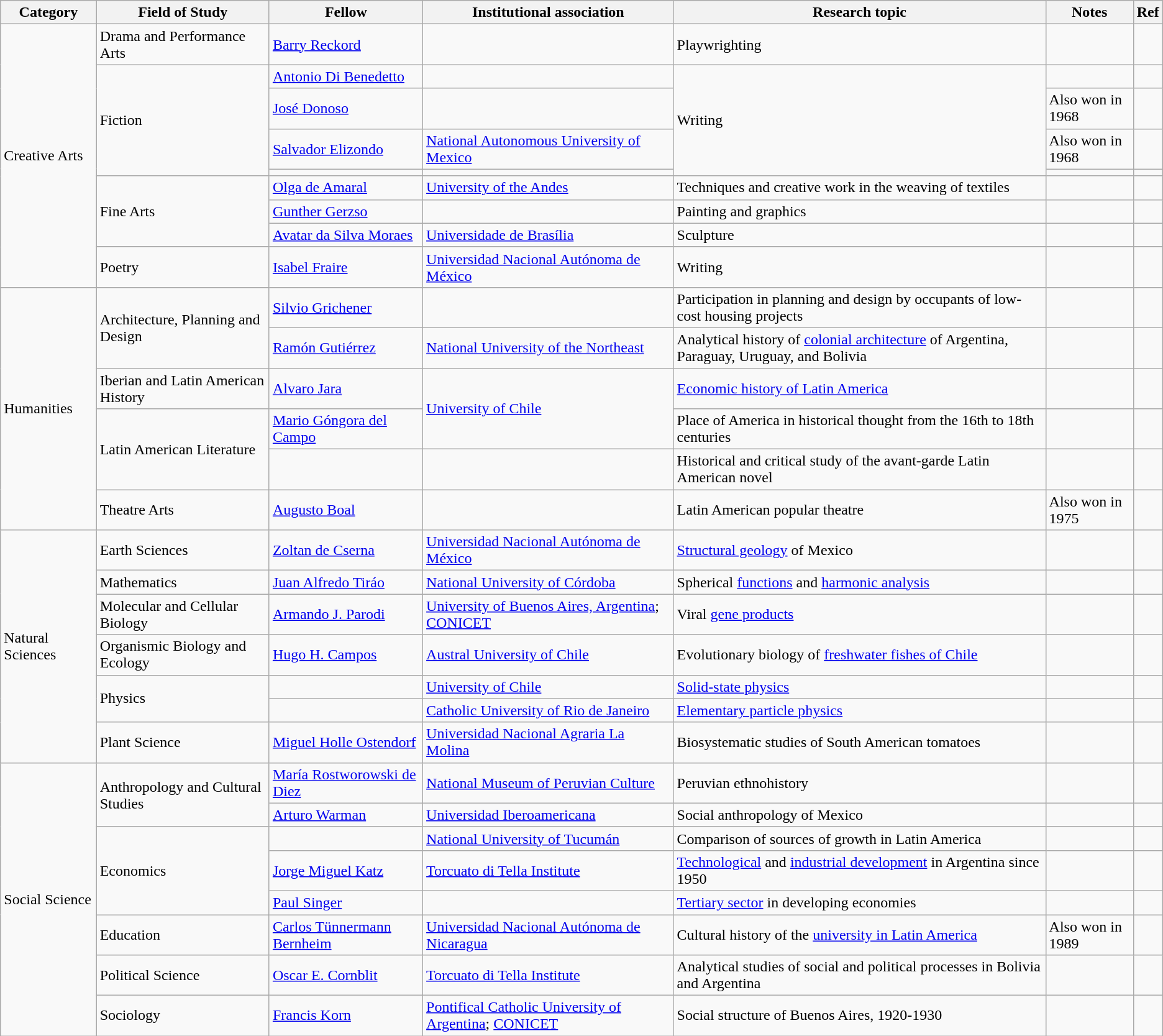<table class="wikitable sortable static-row-numbers static-row-header-text">
<tr>
<th>Category</th>
<th>Field of Study</th>
<th>Fellow</th>
<th>Institutional association </th>
<th>Research topic</th>
<th>Notes</th>
<th class="unsortable">Ref</th>
</tr>
<tr>
<td rowspan="9">Creative Arts</td>
<td>Drama and Performance Arts</td>
<td><a href='#'>Barry Reckord</a></td>
<td></td>
<td>Playwrighting</td>
<td></td>
<td></td>
</tr>
<tr>
<td rowspan="4">Fiction</td>
<td><a href='#'>Antonio Di Benedetto</a></td>
<td></td>
<td rowspan="4">Writing</td>
<td></td>
<td></td>
</tr>
<tr>
<td><a href='#'>José Donoso</a></td>
<td></td>
<td>Also won in 1968</td>
<td></td>
</tr>
<tr>
<td><a href='#'>Salvador Elizondo</a></td>
<td><a href='#'>National Autonomous University of Mexico</a></td>
<td>Also won in 1968</td>
<td></td>
</tr>
<tr>
<td></td>
<td></td>
<td></td>
<td></td>
</tr>
<tr>
<td rowspan="3">Fine Arts</td>
<td><a href='#'>Olga de Amaral</a></td>
<td><a href='#'>University of the Andes</a></td>
<td>Techniques and creative work in the weaving of textiles</td>
<td></td>
<td></td>
</tr>
<tr>
<td><a href='#'>Gunther Gerzso</a></td>
<td></td>
<td>Painting and graphics</td>
<td></td>
<td></td>
</tr>
<tr>
<td><a href='#'>Avatar da Silva Moraes</a></td>
<td><a href='#'>Universidade de Brasília</a></td>
<td>Sculpture</td>
<td></td>
<td></td>
</tr>
<tr>
<td>Poetry</td>
<td><a href='#'>Isabel Fraire</a></td>
<td><a href='#'>Universidad Nacional Autónoma de México</a></td>
<td>Writing</td>
<td></td>
<td></td>
</tr>
<tr>
<td rowspan="6">Humanities</td>
<td rowspan="2">Architecture, Planning and Design</td>
<td><a href='#'>Silvio Grichener</a></td>
<td></td>
<td>Participation in planning and design by occupants of low-cost housing projects</td>
<td></td>
<td></td>
</tr>
<tr>
<td><a href='#'>Ramón Gutiérrez</a></td>
<td><a href='#'>National University of the Northeast</a></td>
<td>Analytical history of <a href='#'>colonial architecture</a> of Argentina, Paraguay, Uruguay, and Bolivia</td>
<td></td>
<td></td>
</tr>
<tr>
<td>Iberian and Latin American History</td>
<td><a href='#'>Alvaro Jara</a></td>
<td rowspan="2"><a href='#'>University of Chile</a></td>
<td><a href='#'>Economic history of Latin America</a></td>
<td></td>
<td></td>
</tr>
<tr>
<td rowspan="2">Latin American Literature</td>
<td><a href='#'>Mario Góngora del Campo</a></td>
<td>Place of America in historical thought from the 16th to 18th centuries</td>
<td></td>
<td></td>
</tr>
<tr>
<td></td>
<td></td>
<td>Historical and critical study of the avant-garde Latin American novel</td>
<td></td>
<td></td>
</tr>
<tr>
<td>Theatre Arts</td>
<td><a href='#'>Augusto Boal</a></td>
<td></td>
<td>Latin American popular theatre</td>
<td>Also won in 1975</td>
<td></td>
</tr>
<tr>
<td rowspan="7">Natural Sciences</td>
<td>Earth Sciences</td>
<td><a href='#'>Zoltan de Cserna</a></td>
<td><a href='#'>Universidad Nacional Autónoma de México</a></td>
<td><a href='#'>Structural geology</a> of Mexico</td>
<td></td>
<td></td>
</tr>
<tr>
<td>Mathematics</td>
<td><a href='#'>Juan Alfredo Tiráo</a></td>
<td><a href='#'>National University of Córdoba</a></td>
<td>Spherical <a href='#'>functions</a> and <a href='#'>harmonic analysis</a></td>
<td></td>
<td></td>
</tr>
<tr>
<td>Molecular and Cellular Biology</td>
<td><a href='#'>Armando J. Parodi</a></td>
<td><a href='#'>University of Buenos Aires, Argentina</a>; <a href='#'>CONICET</a></td>
<td>Viral <a href='#'>gene products</a></td>
<td></td>
<td></td>
</tr>
<tr>
<td>Organismic Biology and Ecology</td>
<td><a href='#'>Hugo H. Campos</a></td>
<td><a href='#'>Austral University of Chile</a></td>
<td>Evolutionary biology of <a href='#'>freshwater fishes of Chile</a></td>
<td></td>
<td></td>
</tr>
<tr>
<td rowspan="2">Physics</td>
<td></td>
<td><a href='#'>University of Chile</a></td>
<td><a href='#'>Solid-state physics</a></td>
<td></td>
<td></td>
</tr>
<tr>
<td></td>
<td><a href='#'>Catholic University of Rio de Janeiro</a></td>
<td><a href='#'>Elementary particle physics</a></td>
<td></td>
<td></td>
</tr>
<tr>
<td>Plant Science</td>
<td><a href='#'>Miguel Holle Ostendorf</a></td>
<td><a href='#'>Universidad Nacional Agraria La Molina</a></td>
<td>Biosystematic studies of South American tomatoes</td>
<td></td>
<td></td>
</tr>
<tr>
<td rowspan="8">Social Science</td>
<td rowspan="2">Anthropology and Cultural Studies</td>
<td><a href='#'>María Rostworowski de Diez</a></td>
<td><a href='#'>National Museum of Peruvian Culture</a></td>
<td>Peruvian ethnohistory</td>
<td></td>
<td></td>
</tr>
<tr>
<td><a href='#'>Arturo Warman</a></td>
<td><a href='#'>Universidad Iberoamericana</a></td>
<td>Social anthropology of Mexico</td>
<td></td>
<td></td>
</tr>
<tr>
<td rowspan="3">Economics</td>
<td></td>
<td><a href='#'>National University of Tucumán</a></td>
<td>Comparison of sources of growth in Latin America</td>
<td></td>
<td></td>
</tr>
<tr>
<td><a href='#'>Jorge Miguel Katz</a></td>
<td><a href='#'>Torcuato di Tella Institute</a></td>
<td><a href='#'>Technological</a> and <a href='#'>industrial development</a> in Argentina since 1950</td>
<td></td>
<td></td>
</tr>
<tr>
<td><a href='#'>Paul Singer</a></td>
<td></td>
<td><a href='#'>Tertiary sector</a> in developing economies</td>
<td></td>
<td></td>
</tr>
<tr>
<td>Education</td>
<td><a href='#'>Carlos Tünnermann Bernheim</a></td>
<td><a href='#'>Universidad Nacional Autónoma de Nicaragua</a></td>
<td>Cultural history of the <a href='#'>university in Latin America</a></td>
<td>Also won in 1989</td>
<td></td>
</tr>
<tr>
<td>Political Science</td>
<td><a href='#'>Oscar E. Cornblit</a></td>
<td><a href='#'>Torcuato di Tella Institute</a></td>
<td>Analytical studies of social and political processes in Bolivia and Argentina</td>
<td></td>
<td></td>
</tr>
<tr>
<td>Sociology</td>
<td><a href='#'>Francis Korn</a></td>
<td><a href='#'>Pontifical Catholic University of Argentina</a>; <a href='#'>CONICET</a></td>
<td>Social structure of Buenos Aires, 1920-1930</td>
<td></td>
<td></td>
</tr>
</table>
